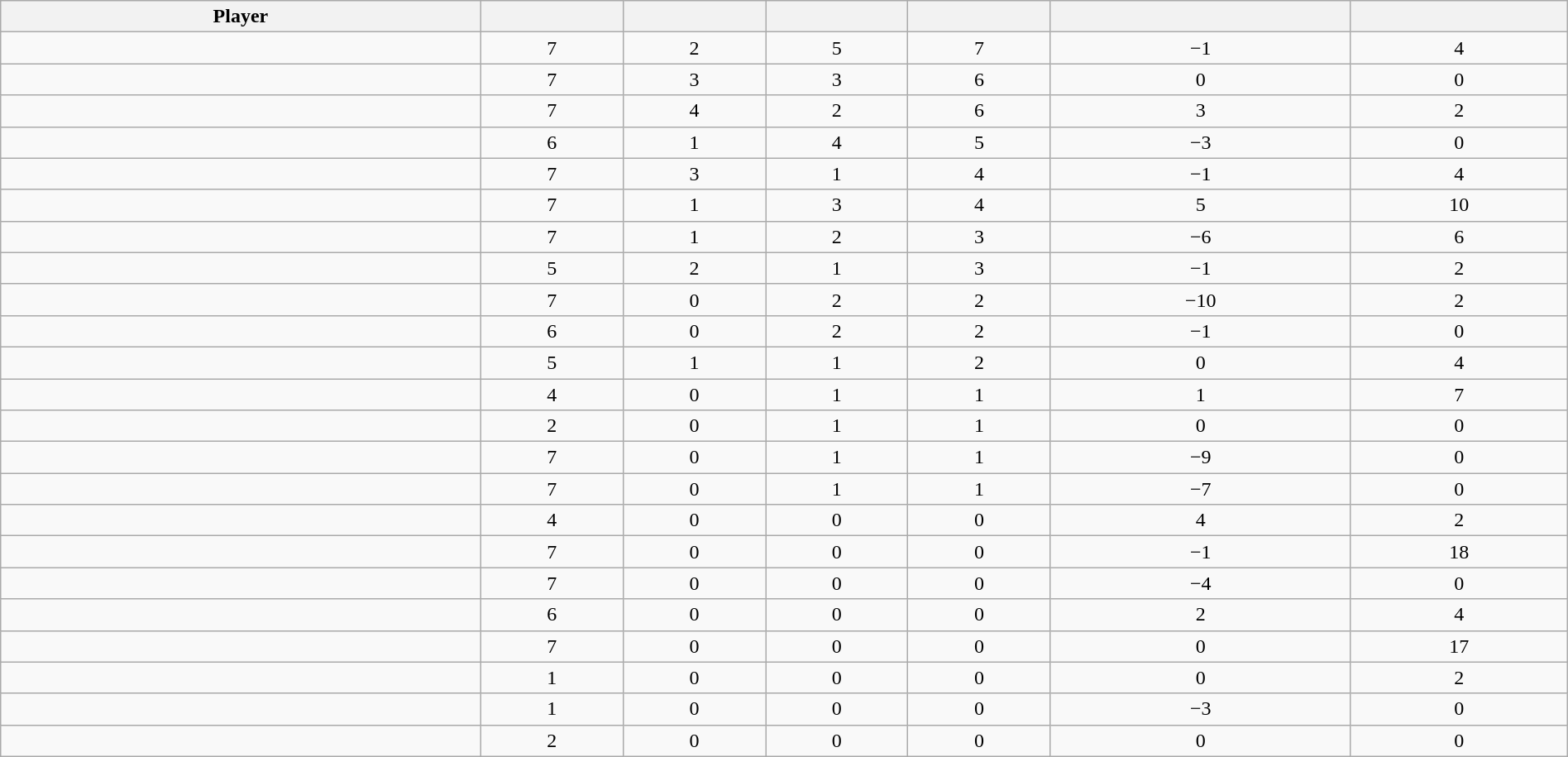<table class="wikitable sortable" style="width:100%;">
<tr align=center>
<th>Player</th>
<th></th>
<th></th>
<th></th>
<th></th>
<th data-sort-type="number"></th>
<th></th>
</tr>
<tr align=center>
<td></td>
<td>7</td>
<td>2</td>
<td>5</td>
<td>7</td>
<td>−1</td>
<td>4</td>
</tr>
<tr align=center>
<td></td>
<td>7</td>
<td>3</td>
<td>3</td>
<td>6</td>
<td>0</td>
<td>0</td>
</tr>
<tr align=center>
<td></td>
<td>7</td>
<td>4</td>
<td>2</td>
<td>6</td>
<td>3</td>
<td>2</td>
</tr>
<tr align=center>
<td></td>
<td>6</td>
<td>1</td>
<td>4</td>
<td>5</td>
<td>−3</td>
<td>0</td>
</tr>
<tr align=center>
<td></td>
<td>7</td>
<td>3</td>
<td>1</td>
<td>4</td>
<td>−1</td>
<td>4</td>
</tr>
<tr align=center>
<td></td>
<td>7</td>
<td>1</td>
<td>3</td>
<td>4</td>
<td>5</td>
<td>10</td>
</tr>
<tr align=center>
<td></td>
<td>7</td>
<td>1</td>
<td>2</td>
<td>3</td>
<td>−6</td>
<td>6</td>
</tr>
<tr align=center>
<td></td>
<td>5</td>
<td>2</td>
<td>1</td>
<td>3</td>
<td>−1</td>
<td>2</td>
</tr>
<tr align=center>
<td></td>
<td>7</td>
<td>0</td>
<td>2</td>
<td>2</td>
<td>−10</td>
<td>2</td>
</tr>
<tr align=center>
<td></td>
<td>6</td>
<td>0</td>
<td>2</td>
<td>2</td>
<td>−1</td>
<td>0</td>
</tr>
<tr align=center>
<td></td>
<td>5</td>
<td>1</td>
<td>1</td>
<td>2</td>
<td>0</td>
<td>4</td>
</tr>
<tr align=center>
<td></td>
<td>4</td>
<td>0</td>
<td>1</td>
<td>1</td>
<td>1</td>
<td>7</td>
</tr>
<tr align=center>
<td></td>
<td>2</td>
<td>0</td>
<td>1</td>
<td>1</td>
<td>0</td>
<td>0</td>
</tr>
<tr align=center>
<td></td>
<td>7</td>
<td>0</td>
<td>1</td>
<td>1</td>
<td>−9</td>
<td>0</td>
</tr>
<tr align=center>
<td></td>
<td>7</td>
<td>0</td>
<td>1</td>
<td>1</td>
<td>−7</td>
<td>0</td>
</tr>
<tr align=center>
<td></td>
<td>4</td>
<td>0</td>
<td>0</td>
<td>0</td>
<td>4</td>
<td>2</td>
</tr>
<tr align=center>
<td></td>
<td>7</td>
<td>0</td>
<td>0</td>
<td>0</td>
<td>−1</td>
<td>18</td>
</tr>
<tr align=center>
<td></td>
<td>7</td>
<td>0</td>
<td>0</td>
<td>0</td>
<td>−4</td>
<td>0</td>
</tr>
<tr align=center>
<td></td>
<td>6</td>
<td>0</td>
<td>0</td>
<td>0</td>
<td>2</td>
<td>4</td>
</tr>
<tr align=center>
<td></td>
<td>7</td>
<td>0</td>
<td>0</td>
<td>0</td>
<td>0</td>
<td>17</td>
</tr>
<tr align=center>
<td></td>
<td>1</td>
<td>0</td>
<td>0</td>
<td>0</td>
<td>0</td>
<td>2</td>
</tr>
<tr align=center>
<td></td>
<td>1</td>
<td>0</td>
<td>0</td>
<td>0</td>
<td>−3</td>
<td>0</td>
</tr>
<tr align=center>
<td></td>
<td>2</td>
<td>0</td>
<td>0</td>
<td>0</td>
<td>0</td>
<td>0</td>
</tr>
</table>
